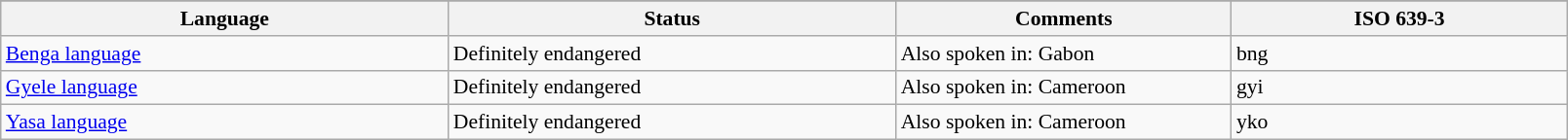<table class="wikitable" style="margin:auto; font-size:90%;">
<tr>
</tr>
<tr>
<th style="width:20%;">Language</th>
<th style="width:20%;">Status</th>
<th style="width:15%;">Comments</th>
<th style="width:15%;">ISO 639-3</th>
</tr>
<tr>
<td><a href='#'>Benga language</a></td>
<td>Definitely endangered</td>
<td>Also spoken in: Gabon</td>
<td>bng</td>
</tr>
<tr>
<td><a href='#'>Gyele language</a></td>
<td>Definitely endangered</td>
<td>Also spoken in: Cameroon</td>
<td>gyi</td>
</tr>
<tr>
<td><a href='#'>Yasa language</a></td>
<td>Definitely endangered</td>
<td>Also spoken in: Cameroon</td>
<td>yko</td>
</tr>
</table>
